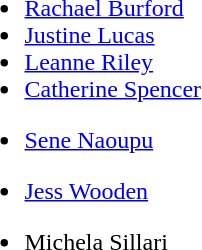<table>
<tr style="vertical-align:top">
<td><br><ul><li><a href='#'>Rachael Burford</a></li><li><a href='#'>Justine Lucas</a></li><li><a href='#'>Leanne Riley</a></li><li><a href='#'>Catherine Spencer</a></li></ul><ul><li><a href='#'>Sene Naoupu</a></li></ul><ul><li><a href='#'>Jess Wooden</a></li></ul><ul><li>Michela Sillari</li></ul></td>
</tr>
</table>
